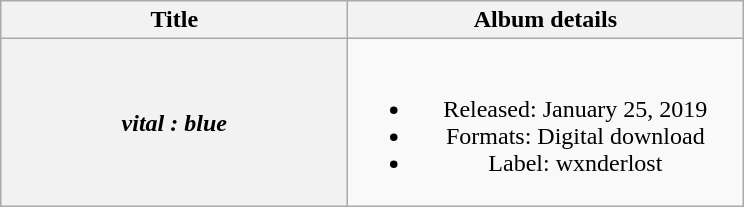<table class="wikitable plainrowheaders" style="text-align:center;">
<tr>
<th scope="col" style="width:14em;">Title</th>
<th scope="col" style="width:16em;">Album details</th>
</tr>
<tr>
<th scope="row"><em>vital : blue</em></th>
<td><br><ul><li>Released: January 25, 2019</li><li>Formats: Digital download</li><li>Label: wxnderlost</li></ul></td>
</tr>
</table>
